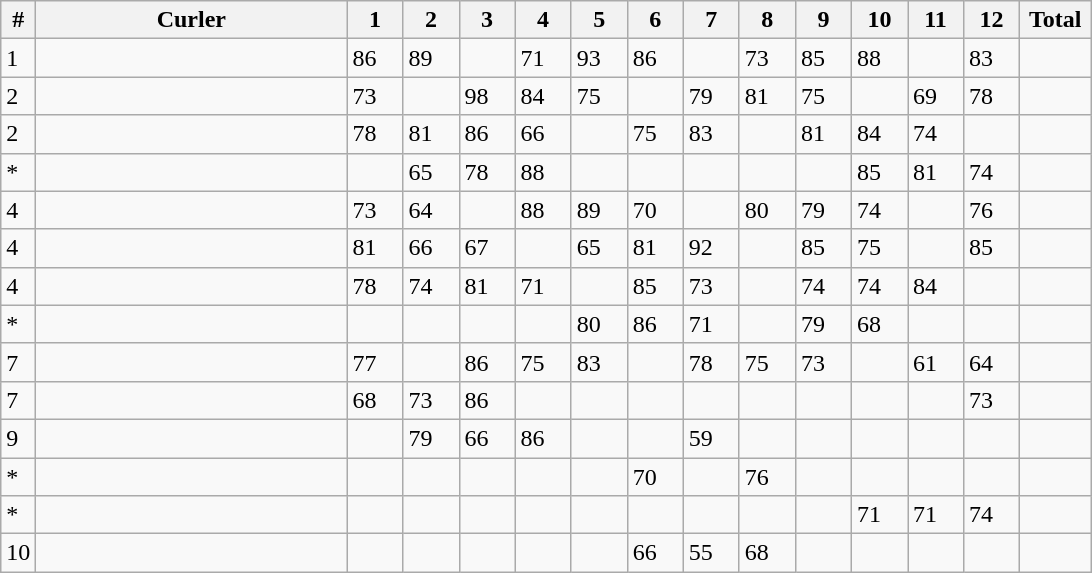<table class="wikitable sortable">
<tr>
<th>#</th>
<th width=200>Curler</th>
<th width=30>1</th>
<th width=30>2</th>
<th width=30>3</th>
<th width=30>4</th>
<th width=30>5</th>
<th width=30>6</th>
<th width=30>7</th>
<th width=30>8</th>
<th width=30>9</th>
<th width=30>10</th>
<th width=30>11</th>
<th width=30>12</th>
<th width=40>Total</th>
</tr>
<tr>
<td>1</td>
<td></td>
<td>86</td>
<td>89</td>
<td></td>
<td>71</td>
<td>93</td>
<td>86</td>
<td></td>
<td>73</td>
<td>85</td>
<td>88</td>
<td></td>
<td>83</td>
<td></td>
</tr>
<tr>
<td>2</td>
<td></td>
<td>73</td>
<td></td>
<td>98</td>
<td>84</td>
<td>75</td>
<td></td>
<td>79</td>
<td>81</td>
<td>75</td>
<td></td>
<td>69</td>
<td>78</td>
<td></td>
</tr>
<tr>
<td>2</td>
<td></td>
<td>78</td>
<td>81</td>
<td>86</td>
<td>66</td>
<td></td>
<td>75</td>
<td>83</td>
<td></td>
<td>81</td>
<td>84</td>
<td>74</td>
<td></td>
<td></td>
</tr>
<tr>
<td>*</td>
<td></td>
<td></td>
<td>65</td>
<td>78</td>
<td>88</td>
<td></td>
<td></td>
<td></td>
<td></td>
<td></td>
<td>85</td>
<td>81</td>
<td>74</td>
<td></td>
</tr>
<tr>
<td>4</td>
<td></td>
<td>73</td>
<td>64</td>
<td></td>
<td>88</td>
<td>89</td>
<td>70</td>
<td></td>
<td>80</td>
<td>79</td>
<td>74</td>
<td></td>
<td>76</td>
<td></td>
</tr>
<tr>
<td>4</td>
<td></td>
<td>81</td>
<td>66</td>
<td>67</td>
<td></td>
<td>65</td>
<td>81</td>
<td>92</td>
<td></td>
<td>85</td>
<td>75</td>
<td></td>
<td>85</td>
<td></td>
</tr>
<tr>
<td>4</td>
<td></td>
<td>78</td>
<td>74</td>
<td>81</td>
<td>71</td>
<td></td>
<td>85</td>
<td>73</td>
<td></td>
<td>74</td>
<td>74</td>
<td>84</td>
<td></td>
<td></td>
</tr>
<tr>
<td>*</td>
<td></td>
<td></td>
<td></td>
<td></td>
<td></td>
<td>80</td>
<td>86</td>
<td>71</td>
<td></td>
<td>79</td>
<td>68</td>
<td></td>
<td></td>
<td></td>
</tr>
<tr>
<td>7</td>
<td></td>
<td>77</td>
<td></td>
<td>86</td>
<td>75</td>
<td>83</td>
<td></td>
<td>78</td>
<td>75</td>
<td>73</td>
<td></td>
<td>61</td>
<td>64</td>
<td></td>
</tr>
<tr>
<td>7</td>
<td></td>
<td>68</td>
<td>73</td>
<td>86</td>
<td></td>
<td></td>
<td></td>
<td></td>
<td></td>
<td></td>
<td></td>
<td></td>
<td>73</td>
<td></td>
</tr>
<tr>
<td>9</td>
<td></td>
<td></td>
<td>79</td>
<td>66</td>
<td>86</td>
<td></td>
<td></td>
<td>59</td>
<td></td>
<td></td>
<td></td>
<td></td>
<td></td>
<td></td>
</tr>
<tr>
<td>*</td>
<td></td>
<td></td>
<td></td>
<td></td>
<td></td>
<td></td>
<td>70</td>
<td></td>
<td>76</td>
<td></td>
<td></td>
<td></td>
<td></td>
<td></td>
</tr>
<tr>
<td>*</td>
<td></td>
<td></td>
<td></td>
<td></td>
<td></td>
<td></td>
<td></td>
<td></td>
<td></td>
<td></td>
<td>71</td>
<td>71</td>
<td>74</td>
<td></td>
</tr>
<tr>
<td>10</td>
<td></td>
<td></td>
<td></td>
<td></td>
<td></td>
<td></td>
<td>66</td>
<td>55</td>
<td>68</td>
<td></td>
<td></td>
<td></td>
<td></td>
<td></td>
</tr>
</table>
